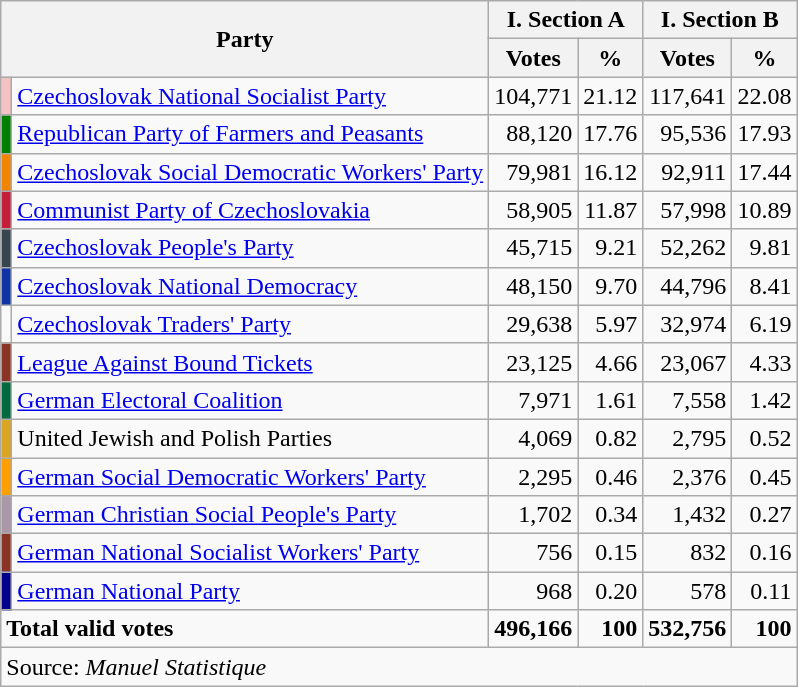<table class=wikitable style=text-align:right>
<tr>
<th colspan=2 rowspan=2>Party</th>
<th colspan=2>I. Section A</th>
<th colspan=2>I. Section B</th>
</tr>
<tr>
<th>Votes</th>
<th>%</th>
<th>Votes</th>
<th>%</th>
</tr>
<tr>
<td bgcolor=F4C2C2></td>
<td align=left><a href='#'>Czechoslovak National Socialist Party</a></td>
<td>104,771</td>
<td>21.12</td>
<td>117,641</td>
<td>22.08</td>
</tr>
<tr>
<td bgcolor=#008000></td>
<td align=left><a href='#'>Republican Party of Farmers and Peasants</a></td>
<td>88,120</td>
<td>17.76</td>
<td>95,536</td>
<td>17.93</td>
</tr>
<tr>
<td bgcolor=F28500></td>
<td align=left><a href='#'>Czechoslovak Social Democratic Workers' Party</a></td>
<td>79,981</td>
<td>16.12</td>
<td>92,911</td>
<td>17.44</td>
</tr>
<tr>
<td bgcolor=#C41E3A></td>
<td align=left><a href='#'>Communist Party of Czechoslovakia</a></td>
<td>58,905</td>
<td>11.87</td>
<td>57,998</td>
<td>10.89</td>
</tr>
<tr>
<td bgcolor=#36454F></td>
<td align=left><a href='#'>Czechoslovak People's Party</a></td>
<td>45,715</td>
<td>9.21</td>
<td>52,262</td>
<td>9.81</td>
</tr>
<tr>
<td bgcolor=#1034A6></td>
<td align=left><a href='#'>Czechoslovak National Democracy</a></td>
<td>48,150</td>
<td>9.70</td>
<td>44,796</td>
<td>8.41</td>
</tr>
<tr>
<td bgcolor=></td>
<td align=left><a href='#'>Czechoslovak Traders' Party</a></td>
<td>29,638</td>
<td>5.97</td>
<td>32,974</td>
<td>6.19</td>
</tr>
<tr>
<td bgcolor=#8A3324></td>
<td align=left><a href='#'>League Against Bound Tickets</a></td>
<td>23,125</td>
<td>4.66</td>
<td>23,067</td>
<td>4.33</td>
</tr>
<tr>
<td bgcolor=#00693E></td>
<td align=left><a href='#'>German Electoral Coalition</a></td>
<td>7,971</td>
<td>1.61</td>
<td>7,558</td>
<td>1.42</td>
</tr>
<tr>
<td bgcolor=#DAA520></td>
<td align=left>United Jewish and Polish Parties</td>
<td>4,069</td>
<td>0.82</td>
<td>2,795</td>
<td>0.52</td>
</tr>
<tr>
<td bgcolor=#FFA000></td>
<td align=left><a href='#'>German Social Democratic Workers' Party</a></td>
<td>2,295</td>
<td>0.46</td>
<td>2,376</td>
<td>0.45</td>
</tr>
<tr>
<td bgcolor=#AA98A9></td>
<td align=left><a href='#'>German Christian Social People's Party</a></td>
<td>1,702</td>
<td>0.34</td>
<td>1,432</td>
<td>0.27</td>
</tr>
<tr>
<td bgcolor=#8A3324></td>
<td align=left><a href='#'>German National Socialist Workers' Party</a></td>
<td>756</td>
<td>0.15</td>
<td>832</td>
<td>0.16</td>
</tr>
<tr>
<td bgcolor=#00008B></td>
<td align=left><a href='#'>German National Party</a></td>
<td>968</td>
<td>0.20</td>
<td>578</td>
<td>0.11</td>
</tr>
<tr>
<td colspan=2 align=left><strong>Total valid votes</strong></td>
<td><strong>496,166</strong></td>
<td><strong>100</strong></td>
<td><strong>532,756</strong></td>
<td><strong>100</strong></td>
</tr>
<tr>
<td align=left colspan=6>Source: <em>Manuel Statistique</em></td>
</tr>
</table>
